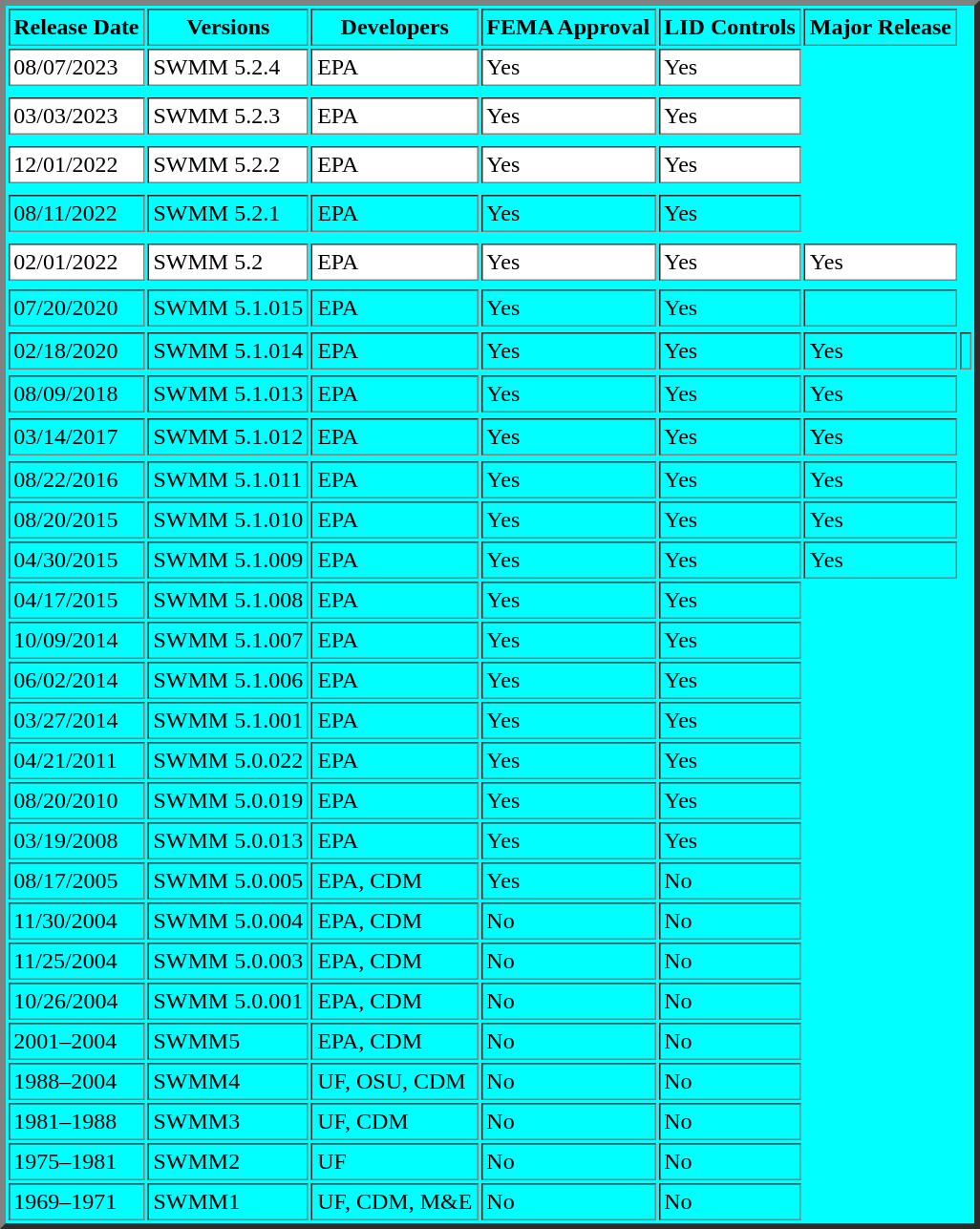<table border="4" cellpadding="3" align="right" style="background: cyan">
<tr>
<th>Release Date</th>
<th>Versions</th>
<th>Developers</th>
<th>FEMA Approval</th>
<th>LID Controls</th>
<th>Major Release</th>
</tr>
<tr |-|-|- style="background: white ">
<td>08/07/2023</td>
<td>SWMM 5.2.4</td>
<td>EPA</td>
<td>Yes</td>
<td>Yes</td>
</tr>
<tr |-|-|->
</tr>
<tr |-|-|->
</tr>
<tr |-|-|->
</tr>
<tr |-|-|- style="background: white ">
<td>03/03/2023</td>
<td>SWMM 5.2.3</td>
<td>EPA</td>
<td>Yes</td>
<td>Yes</td>
</tr>
<tr |-|-|->
</tr>
<tr |-|-|->
</tr>
<tr |-|-|->
</tr>
<tr |-|-|- style="background: white ">
<td>12/01/2022</td>
<td>SWMM 5.2.2</td>
<td>EPA</td>
<td>Yes</td>
<td>Yes</td>
</tr>
<tr |-|-|->
</tr>
<tr |-|-|->
</tr>
<tr |-|-|->
</tr>
<tr |-|-|- style="background: cyan ">
<td>08/11/2022</td>
<td>SWMM 5.2.1</td>
<td>EPA</td>
<td>Yes</td>
<td>Yes</td>
</tr>
<tr |-|-|->
</tr>
<tr |-|-|->
</tr>
<tr |-|-|->
</tr>
<tr |-|-|- style="background: white ">
<td>02/01/2022</td>
<td>SWMM 5.2</td>
<td>EPA</td>
<td>Yes</td>
<td>Yes</td>
<td>Yes</td>
</tr>
<tr |-|-|->
</tr>
<tr |-|-|->
</tr>
<tr |-|-|->
<td>07/20/2020</td>
<td>SWMM 5.1.015</td>
<td>EPA</td>
<td>Yes</td>
<td>Yes</td>
<td></td>
</tr>
<tr |-|-|->
</tr>
<tr |-|-|->
<td>02/18/2020</td>
<td>SWMM 5.1.014</td>
<td>EPA</td>
<td>Yes</td>
<td>Yes</td>
<td>Yes</td>
<td></td>
</tr>
<tr |-|-|->
</tr>
<tr |-|-|->
<td>08/09/2018</td>
<td>SWMM 5.1.013</td>
<td>EPA</td>
<td>Yes</td>
<td>Yes</td>
<td>Yes</td>
</tr>
<tr |-|-|->
</tr>
<tr |-|-|->
<td>03/14/2017</td>
<td>SWMM 5.1.012</td>
<td>EPA</td>
<td>Yes</td>
<td>Yes</td>
<td>Yes</td>
</tr>
<tr |-|-|->
</tr>
<tr |-|-|->
<td>08/22/2016</td>
<td>SWMM 5.1.011</td>
<td>EPA</td>
<td>Yes</td>
<td>Yes</td>
<td>Yes</td>
</tr>
<tr |-|-|->
<td>08/20/2015</td>
<td>SWMM 5.1.010</td>
<td>EPA</td>
<td>Yes</td>
<td>Yes</td>
<td>Yes</td>
</tr>
<tr |-|-|->
<td>04/30/2015</td>
<td>SWMM 5.1.009</td>
<td>EPA</td>
<td>Yes</td>
<td>Yes</td>
<td>Yes</td>
</tr>
<tr |-|-|->
<td>04/17/2015</td>
<td>SWMM 5.1.008</td>
<td>EPA</td>
<td>Yes</td>
<td>Yes</td>
</tr>
<tr |-|-|->
<td>10/09/2014</td>
<td>SWMM 5.1.007</td>
<td>EPA</td>
<td>Yes</td>
<td>Yes</td>
</tr>
<tr |-|-|->
<td>06/02/2014</td>
<td>SWMM 5.1.006</td>
<td>EPA</td>
<td>Yes</td>
<td>Yes</td>
</tr>
<tr |-|-|->
<td>03/27/2014</td>
<td>SWMM 5.1.001</td>
<td>EPA</td>
<td>Yes</td>
<td>Yes</td>
</tr>
<tr |-|-|->
<td>04/21/2011</td>
<td>SWMM 5.0.022</td>
<td>EPA</td>
<td>Yes</td>
<td>Yes</td>
</tr>
<tr |-|-|->
<td>08/20/2010</td>
<td>SWMM 5.0.019</td>
<td>EPA</td>
<td>Yes</td>
<td>Yes</td>
</tr>
<tr |-|-|->
<td>03/19/2008</td>
<td>SWMM 5.0.013</td>
<td>EPA</td>
<td>Yes</td>
<td>Yes</td>
</tr>
<tr |-|-|->
<td>08/17/2005</td>
<td>SWMM 5.0.005</td>
<td>EPA, CDM</td>
<td>Yes</td>
<td>No</td>
</tr>
<tr>
<td>11/30/2004</td>
<td>SWMM 5.0.004</td>
<td>EPA, CDM</td>
<td>No</td>
<td>No</td>
</tr>
<tr>
<td>11/25/2004</td>
<td>SWMM 5.0.003</td>
<td>EPA, CDM</td>
<td>No</td>
<td>No</td>
</tr>
<tr>
<td>10/26/2004</td>
<td>SWMM 5.0.001</td>
<td>EPA, CDM</td>
<td>No</td>
<td>No</td>
</tr>
<tr>
<td>2001–2004</td>
<td>SWMM5</td>
<td>EPA, CDM</td>
<td>No</td>
<td>No</td>
</tr>
<tr>
<td>1988–2004</td>
<td>SWMM4</td>
<td>UF, OSU, CDM</td>
<td>No</td>
<td>No</td>
</tr>
<tr>
<td>1981–1988</td>
<td>SWMM3</td>
<td>UF, CDM</td>
<td>No</td>
<td>No</td>
</tr>
<tr>
<td>1975–1981</td>
<td>SWMM2</td>
<td>UF</td>
<td>No</td>
<td>No</td>
</tr>
<tr>
<td>1969–1971</td>
<td>SWMM1</td>
<td>UF, CDM, M&E</td>
<td>No</td>
<td>No</td>
</tr>
</table>
